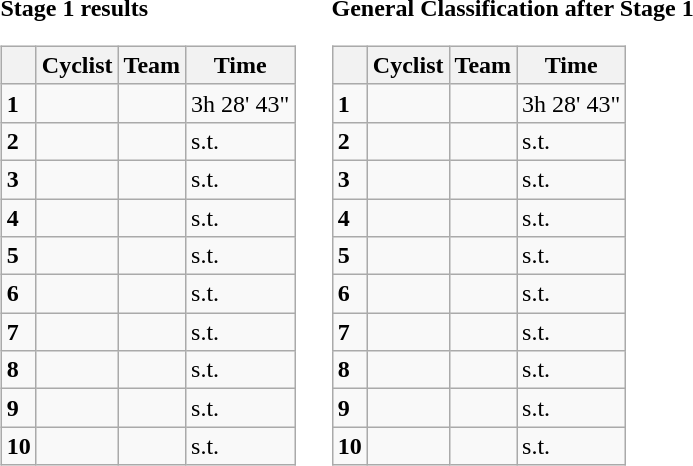<table>
<tr>
<td><strong>Stage 1 results</strong><br><table class="wikitable">
<tr>
<th></th>
<th>Cyclist</th>
<th>Team</th>
<th>Time</th>
</tr>
<tr>
<td><strong>1</strong></td>
<td></td>
<td></td>
<td>3h 28' 43"</td>
</tr>
<tr>
<td><strong>2</strong></td>
<td></td>
<td></td>
<td>s.t.</td>
</tr>
<tr>
<td><strong>3</strong></td>
<td></td>
<td></td>
<td>s.t.</td>
</tr>
<tr>
<td><strong>4</strong></td>
<td></td>
<td></td>
<td>s.t.</td>
</tr>
<tr>
<td><strong>5</strong></td>
<td></td>
<td></td>
<td>s.t.</td>
</tr>
<tr>
<td><strong>6</strong></td>
<td></td>
<td></td>
<td>s.t.</td>
</tr>
<tr>
<td><strong>7</strong></td>
<td></td>
<td></td>
<td>s.t.</td>
</tr>
<tr>
<td><strong>8</strong></td>
<td></td>
<td></td>
<td>s.t.</td>
</tr>
<tr>
<td><strong>9</strong></td>
<td></td>
<td></td>
<td>s.t.</td>
</tr>
<tr>
<td><strong>10</strong></td>
<td></td>
<td></td>
<td>s.t.</td>
</tr>
</table>
</td>
<td></td>
<td><strong>General Classification after Stage 1</strong><br><table class="wikitable">
<tr>
<th></th>
<th>Cyclist</th>
<th>Team</th>
<th>Time</th>
</tr>
<tr>
<td><strong>1</strong></td>
<td>  </td>
<td></td>
<td>3h 28' 43"</td>
</tr>
<tr>
<td><strong>2</strong></td>
<td></td>
<td></td>
<td>s.t.</td>
</tr>
<tr>
<td><strong>3</strong></td>
<td></td>
<td></td>
<td>s.t.</td>
</tr>
<tr>
<td><strong>4</strong></td>
<td></td>
<td></td>
<td>s.t.</td>
</tr>
<tr>
<td><strong>5</strong></td>
<td></td>
<td></td>
<td>s.t.</td>
</tr>
<tr>
<td><strong>6</strong></td>
<td></td>
<td></td>
<td>s.t.</td>
</tr>
<tr>
<td><strong>7</strong></td>
<td></td>
<td></td>
<td>s.t.</td>
</tr>
<tr>
<td><strong>8</strong></td>
<td></td>
<td></td>
<td>s.t.</td>
</tr>
<tr>
<td><strong>9</strong></td>
<td></td>
<td></td>
<td>s.t.</td>
</tr>
<tr>
<td><strong>10</strong></td>
<td></td>
<td></td>
<td>s.t.</td>
</tr>
</table>
</td>
</tr>
</table>
